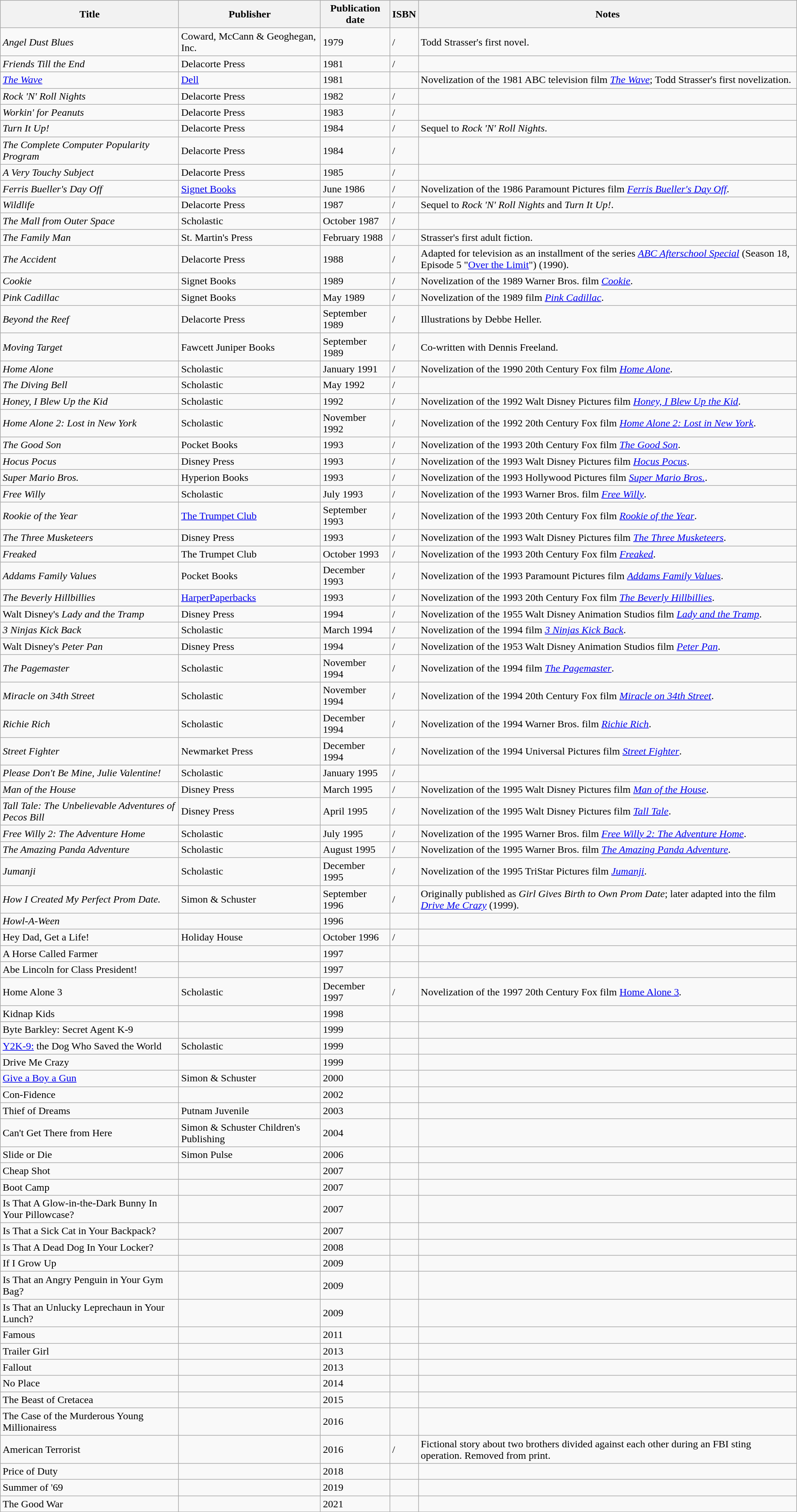<table class="wikitable sortable">
<tr>
<th>Title</th>
<th>Publisher</th>
<th>Publication date</th>
<th>ISBN</th>
<th>Notes</th>
</tr>
<tr>
<td><em>Angel Dust Blues</em></td>
<td>Coward, McCann & Geoghegan, Inc.</td>
<td>1979</td>
<td>/</td>
<td>Todd Strasser's first novel.</td>
</tr>
<tr>
<td><em>Friends Till the End</em></td>
<td>Delacorte Press</td>
<td>1981</td>
<td>/</td>
<td></td>
</tr>
<tr>
<td><em><a href='#'>The Wave</a></em></td>
<td><a href='#'>Dell</a></td>
<td>1981</td>
<td></td>
<td>Novelization of the 1981 ABC television film <em><a href='#'>The Wave</a></em>; Todd Strasser's first novelization.</td>
</tr>
<tr>
<td><em>Rock 'N' Roll Nights</em></td>
<td>Delacorte Press</td>
<td>1982</td>
<td>/</td>
<td></td>
</tr>
<tr>
<td><em>Workin' for Peanuts</em></td>
<td>Delacorte Press</td>
<td>1983</td>
<td>/</td>
<td></td>
</tr>
<tr>
<td><em>Turn It Up!</em></td>
<td>Delacorte Press</td>
<td>1984</td>
<td>/</td>
<td>Sequel to <em>Rock 'N' Roll Nights</em>.</td>
</tr>
<tr>
<td><em>The Complete Computer Popularity Program</em></td>
<td>Delacorte Press</td>
<td>1984</td>
<td>/</td>
<td></td>
</tr>
<tr>
<td><em>A Very Touchy Subject</em></td>
<td>Delacorte Press</td>
<td>1985</td>
<td>/</td>
<td></td>
</tr>
<tr>
<td><em>Ferris Bueller's Day Off</em></td>
<td><a href='#'>Signet Books</a></td>
<td>June 1986</td>
<td>/</td>
<td>Novelization of the 1986 Paramount Pictures film <em><a href='#'>Ferris Bueller's Day Off</a></em>.</td>
</tr>
<tr>
<td><em>Wildlife</em></td>
<td>Delacorte Press</td>
<td>1987</td>
<td>/</td>
<td>Sequel to <em>Rock 'N' Roll Nights</em> and <em>Turn It Up!</em>.</td>
</tr>
<tr>
<td><em>The Mall from Outer Space</em></td>
<td>Scholastic</td>
<td>October 1987</td>
<td>/</td>
<td></td>
</tr>
<tr>
<td><em>The Family Man</em></td>
<td>St. Martin's Press</td>
<td>February 1988</td>
<td>/</td>
<td>Strasser's first adult fiction.</td>
</tr>
<tr>
<td><em>The Accident</em></td>
<td>Delacorte Press</td>
<td>1988</td>
<td>/</td>
<td>Adapted for television as an installment of the series <em><a href='#'>ABC Afterschool Special</a></em> (Season 18, Episode 5 "<a href='#'>Over the Limit</a>") (1990).</td>
</tr>
<tr>
<td><em>Cookie</em></td>
<td>Signet Books</td>
<td>1989</td>
<td>/</td>
<td>Novelization of the 1989 Warner Bros. film <em><a href='#'>Cookie</a></em>.</td>
</tr>
<tr>
<td><em>Pink Cadillac</em></td>
<td>Signet Books</td>
<td>May 1989</td>
<td>/</td>
<td>Novelization of the 1989 film <em><a href='#'>Pink Cadillac</a></em>.</td>
</tr>
<tr>
<td><em>Beyond the Reef</em></td>
<td>Delacorte Press</td>
<td>September 1989</td>
<td>/</td>
<td>Illustrations by Debbe Heller.</td>
</tr>
<tr>
<td><em>Moving Target</em></td>
<td>Fawcett Juniper Books</td>
<td>September 1989</td>
<td>/</td>
<td>Co-written with Dennis Freeland.</td>
</tr>
<tr>
<td><em>Home Alone</em></td>
<td>Scholastic</td>
<td>January 1991</td>
<td>/</td>
<td>Novelization of the 1990 20th Century Fox film <em><a href='#'>Home Alone</a></em>.</td>
</tr>
<tr>
<td><em>The Diving Bell</em></td>
<td>Scholastic</td>
<td>May 1992</td>
<td>/</td>
<td></td>
</tr>
<tr>
<td><em>Honey, I Blew Up the Kid</em></td>
<td>Scholastic</td>
<td>1992</td>
<td>/</td>
<td>Novelization of the 1992 Walt Disney Pictures film <em><a href='#'>Honey, I Blew Up the Kid</a></em>.</td>
</tr>
<tr>
<td><em>Home Alone 2: Lost in New York</em></td>
<td>Scholastic</td>
<td>November 1992</td>
<td>/</td>
<td>Novelization of the 1992 20th Century Fox film <em><a href='#'>Home Alone 2: Lost in New York</a></em>.</td>
</tr>
<tr>
<td><em>The Good Son</em></td>
<td>Pocket Books</td>
<td>1993</td>
<td>/</td>
<td>Novelization of the 1993 20th Century Fox film <em><a href='#'>The Good Son</a></em>.</td>
</tr>
<tr>
<td><em>Hocus Pocus</em></td>
<td>Disney Press</td>
<td>1993</td>
<td>/</td>
<td>Novelization of the 1993 Walt Disney Pictures film <em><a href='#'>Hocus Pocus</a></em>.</td>
</tr>
<tr>
<td><em>Super Mario Bros.</em></td>
<td>Hyperion Books</td>
<td>1993</td>
<td>/</td>
<td>Novelization of the 1993 Hollywood Pictures film <em><a href='#'>Super Mario Bros.</a></em>.</td>
</tr>
<tr>
<td><em>Free Willy</em></td>
<td>Scholastic</td>
<td>July 1993</td>
<td>/</td>
<td>Novelization of the 1993 Warner Bros. film <em><a href='#'>Free Willy</a></em>.</td>
</tr>
<tr>
<td><em>Rookie of the Year</em></td>
<td><a href='#'>The Trumpet Club</a></td>
<td>September 1993</td>
<td>/</td>
<td>Novelization of the 1993 20th Century Fox film <em><a href='#'>Rookie of the Year</a></em>.</td>
</tr>
<tr>
<td><em>The Three Musketeers</em></td>
<td>Disney Press</td>
<td>1993</td>
<td>/</td>
<td>Novelization of the 1993 Walt Disney Pictures film <em><a href='#'>The Three Musketeers</a></em>.</td>
</tr>
<tr>
<td><em>Freaked</em></td>
<td>The Trumpet Club</td>
<td>October 1993</td>
<td>/</td>
<td>Novelization of the 1993 20th Century Fox film <em><a href='#'>Freaked</a></em>.</td>
</tr>
<tr>
<td><em>Addams Family Values</em></td>
<td>Pocket Books</td>
<td>December 1993</td>
<td>/</td>
<td>Novelization of the 1993 Paramount Pictures film <em><a href='#'>Addams Family Values</a></em>.</td>
</tr>
<tr>
<td><em>The Beverly Hillbillies</em></td>
<td><a href='#'>HarperPaperbacks</a></td>
<td>1993</td>
<td>/</td>
<td>Novelization of the 1993 20th Century Fox film <em><a href='#'>The Beverly Hillbillies</a></em>.</td>
</tr>
<tr>
<td>Walt Disney's <em>Lady and the Tramp</em></td>
<td>Disney Press</td>
<td>1994</td>
<td>/</td>
<td>Novelization of the 1955 Walt Disney Animation Studios film <em><a href='#'>Lady and the Tramp</a></em>.</td>
</tr>
<tr>
<td><em>3 Ninjas Kick Back</em></td>
<td>Scholastic</td>
<td>March 1994</td>
<td>/</td>
<td>Novelization of the 1994 film <em><a href='#'>3 Ninjas Kick Back</a></em>.</td>
</tr>
<tr>
<td>Walt Disney's <em>Peter Pan</em></td>
<td>Disney Press</td>
<td>1994</td>
<td>/</td>
<td>Novelization of the 1953 Walt Disney Animation Studios film <em><a href='#'>Peter Pan</a></em>.</td>
</tr>
<tr>
<td><em>The Pagemaster</em></td>
<td>Scholastic</td>
<td>November 1994</td>
<td>/</td>
<td>Novelization of the 1994 film <em><a href='#'>The Pagemaster</a></em>.</td>
</tr>
<tr>
<td><em>Miracle on 34th Street</em></td>
<td>Scholastic</td>
<td>November 1994</td>
<td>/</td>
<td>Novelization of the 1994 20th Century Fox film <em><a href='#'>Miracle on 34th Street</a></em>.</td>
</tr>
<tr>
<td><em>Richie Rich</em></td>
<td>Scholastic</td>
<td>December 1994</td>
<td>/</td>
<td>Novelization of the 1994 Warner Bros. film <em><a href='#'>Richie Rich</a></em>.</td>
</tr>
<tr>
<td><em>Street Fighter</em></td>
<td>Newmarket Press</td>
<td>December 1994</td>
<td>/</td>
<td>Novelization of the 1994 Universal Pictures film <em><a href='#'>Street Fighter</a></em>.</td>
</tr>
<tr>
<td><em>Please Don't Be Mine, Julie Valentine!</em></td>
<td>Scholastic</td>
<td>January 1995</td>
<td>/</td>
<td></td>
</tr>
<tr>
<td><em>Man of the House</em></td>
<td>Disney Press</td>
<td>March 1995</td>
<td>/</td>
<td>Novelization of the 1995 Walt Disney Pictures film <em><a href='#'>Man of the House</a></em>.</td>
</tr>
<tr>
<td><em>Tall Tale: The Unbelievable Adventures of Pecos Bill</em></td>
<td>Disney Press</td>
<td>April 1995</td>
<td>/</td>
<td>Novelization of the 1995 Walt Disney Pictures film <em><a href='#'>Tall Tale</a></em>.</td>
</tr>
<tr>
<td><em>Free Willy 2: The Adventure Home</em></td>
<td>Scholastic</td>
<td>July 1995</td>
<td>/</td>
<td>Novelization of the 1995 Warner Bros. film <em><a href='#'>Free Willy 2: The Adventure Home</a></em>.</td>
</tr>
<tr>
<td><em>The Amazing Panda Adventure</em></td>
<td>Scholastic</td>
<td>August 1995</td>
<td>/</td>
<td>Novelization of the 1995 Warner Bros. film <em><a href='#'>The Amazing Panda Adventure</a></em>.</td>
</tr>
<tr>
<td><em>Jumanji</em></td>
<td>Scholastic</td>
<td>December 1995</td>
<td>/</td>
<td>Novelization of the 1995 TriStar Pictures film <em><a href='#'>Jumanji</a></em>.</td>
</tr>
<tr>
<td><em>How I Created My Perfect Prom Date.</em></td>
<td>Simon & Schuster</td>
<td>September 1996</td>
<td>/</td>
<td>Originally published as <em>Girl Gives Birth to Own Prom Date</em>; later adapted into the film <em><a href='#'>Drive Me Crazy</a></em> (1999).</td>
</tr>
<tr>
<td><em>Howl-A-Ween</td>
<td></td>
<td>1996</td>
<td></td>
<td></td>
</tr>
<tr>
<td></em>Hey Dad, Get a Life!<em></td>
<td>Holiday House</td>
<td>October 1996</td>
<td>/</td>
<td></td>
</tr>
<tr>
<td></em>A Horse Called Farmer<em></td>
<td></td>
<td>1997</td>
<td></td>
<td></td>
</tr>
<tr>
<td></em>Abe Lincoln for Class President!<em></td>
<td></td>
<td>1997</td>
<td></td>
<td></td>
</tr>
<tr>
<td></em>Home Alone 3<em></td>
<td>Scholastic</td>
<td>December 1997</td>
<td>/</td>
<td>Novelization of the 1997 20th Century Fox film </em><a href='#'>Home Alone 3</a><em>.</td>
</tr>
<tr>
<td></em>Kidnap Kids<em></td>
<td></td>
<td>1998</td>
<td></td>
<td></td>
</tr>
<tr>
<td></em>Byte Barkley: Secret Agent K-9<em></td>
<td></td>
<td>1999</td>
<td></td>
<td></td>
</tr>
<tr>
<td></em><a href='#'>Y2K-9:</a> the Dog Who Saved the World<em></td>
<td>Scholastic</td>
<td>1999</td>
<td></td>
<td></td>
</tr>
<tr>
<td></em>Drive Me Crazy<em></td>
<td></td>
<td>1999</td>
<td></td>
<td></td>
</tr>
<tr>
<td></em><a href='#'>Give a Boy a Gun</a><em></td>
<td>Simon & Schuster</td>
<td>2000</td>
<td></td>
<td></td>
</tr>
<tr>
<td></em>Con-Fidence<em></td>
<td></td>
<td>2002</td>
<td></td>
<td></td>
</tr>
<tr>
<td></em>Thief of Dreams<em></td>
<td>Putnam Juvenile</td>
<td>2003</td>
<td></td>
<td></td>
</tr>
<tr>
<td></em>Can't Get There from Here<em></td>
<td>Simon & Schuster Children's Publishing</td>
<td>2004</td>
<td></td>
<td></td>
</tr>
<tr>
<td></em>Slide or Die<em></td>
<td>Simon Pulse</td>
<td>2006</td>
<td></td>
<td></td>
</tr>
<tr>
<td></em>Cheap Shot<em></td>
<td></td>
<td>2007</td>
<td></td>
<td></td>
</tr>
<tr>
<td></em>Boot Camp<em></td>
<td></td>
<td>2007</td>
<td></td>
<td></td>
</tr>
<tr>
<td></em>Is That A Glow-in-the-Dark Bunny In Your Pillowcase?<em></td>
<td></td>
<td>2007</td>
<td></td>
<td></td>
</tr>
<tr>
<td></em>Is That a Sick Cat in Your Backpack?<em></td>
<td></td>
<td>2007</td>
<td></td>
<td></td>
</tr>
<tr>
<td></em>Is That A Dead Dog In Your Locker?<em></td>
<td></td>
<td>2008</td>
<td></td>
<td></td>
</tr>
<tr>
<td></em>If I Grow Up<em></td>
<td></td>
<td>2009</td>
<td></td>
<td></td>
</tr>
<tr>
<td></em>Is That an Angry Penguin in Your Gym Bag?<em></td>
<td></td>
<td>2009</td>
<td></td>
<td></td>
</tr>
<tr>
<td></em>Is That an Unlucky Leprechaun in Your Lunch?<em></td>
<td></td>
<td>2009</td>
<td></td>
<td></td>
</tr>
<tr>
<td></em>Famous<em></td>
<td></td>
<td>2011</td>
<td></td>
<td></td>
</tr>
<tr>
<td></em>Trailer Girl<em></td>
<td></td>
<td>2013</td>
<td></td>
<td></td>
</tr>
<tr>
<td></em>Fallout<em></td>
<td></td>
<td>2013</td>
<td></td>
<td></td>
</tr>
<tr>
<td></em>No Place<em></td>
<td></td>
<td>2014</td>
<td></td>
<td></td>
</tr>
<tr>
<td></em>The Beast of Cretacea<em></td>
<td></td>
<td>2015</td>
<td></td>
<td></td>
</tr>
<tr>
<td></em>The Case of the Murderous Young Millionairess<em></td>
<td></td>
<td>2016</td>
<td></td>
<td></td>
</tr>
<tr>
<td></em>American Terrorist<em></td>
<td></td>
<td>2016</td>
<td>/</td>
<td>Fictional story about two brothers divided against each other during an FBI sting operation. Removed from print.</td>
</tr>
<tr>
<td></em>Price of Duty<em></td>
<td></td>
<td>2018</td>
<td></td>
<td></td>
</tr>
<tr>
<td></em>Summer of '69<em></td>
<td></td>
<td>2019</td>
<td></td>
<td></td>
</tr>
<tr>
<td></em>The Good War<em></td>
<td></td>
<td>2021</td>
<td></td>
<td></td>
</tr>
</table>
